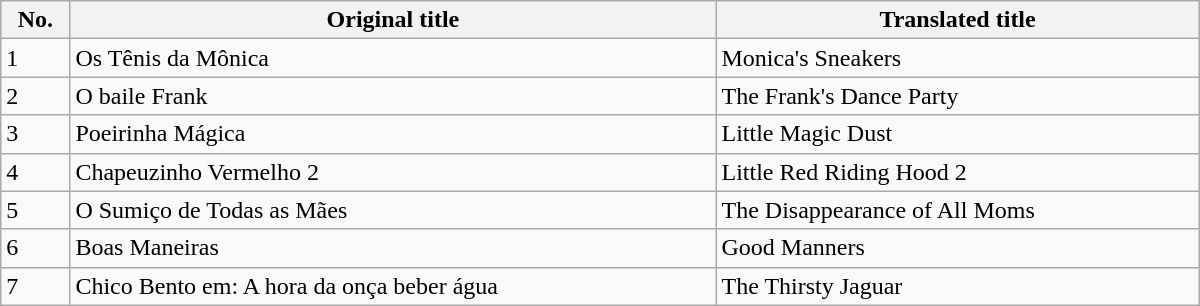<table class=wikitable width=800>
<tr>
<th>No.</th>
<th>Original title</th>
<th>Translated title</th>
</tr>
<tr>
<td>1</td>
<td>Os Tênis da Mônica</td>
<td>Monica's Sneakers</td>
</tr>
<tr>
<td>2</td>
<td>O baile Frank</td>
<td>The Frank's Dance Party</td>
</tr>
<tr>
<td>3</td>
<td>Poeirinha Mágica</td>
<td>Little Magic Dust</td>
</tr>
<tr>
<td>4</td>
<td>Chapeuzinho Vermelho 2</td>
<td>Little Red Riding Hood 2</td>
</tr>
<tr>
<td>5</td>
<td>O Sumiço de Todas as Mães</td>
<td>The Disappearance of All Moms</td>
</tr>
<tr>
<td>6</td>
<td>Boas Maneiras</td>
<td>Good Manners</td>
</tr>
<tr>
<td>7</td>
<td>Chico Bento em: A hora da onça beber água</td>
<td>The Thirsty Jaguar</td>
</tr>
</table>
